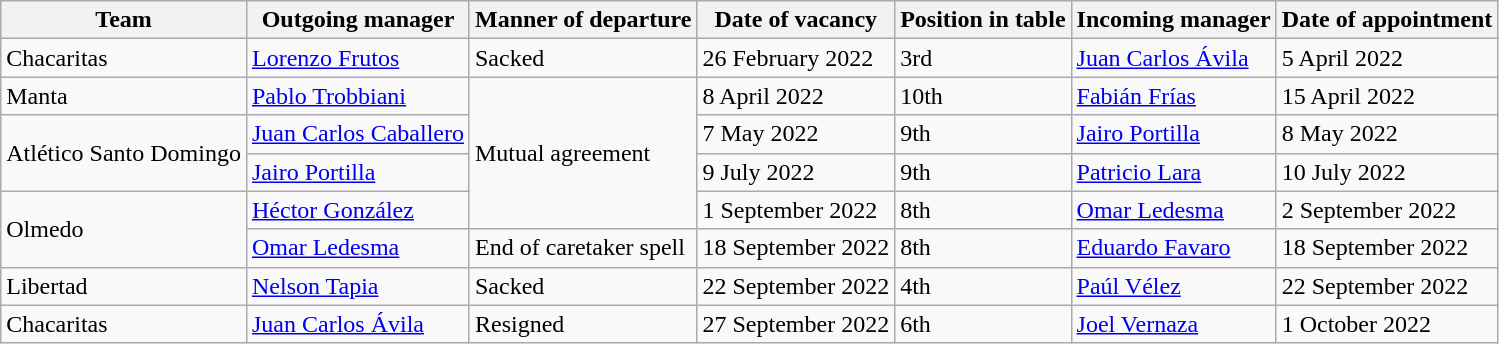<table class="wikitable sortable">
<tr>
<th>Team</th>
<th>Outgoing manager</th>
<th>Manner of departure</th>
<th>Date of vacancy</th>
<th>Position in table</th>
<th>Incoming manager</th>
<th>Date of appointment</th>
</tr>
<tr>
<td>Chacaritas</td>
<td> <a href='#'>Lorenzo Frutos</a></td>
<td>Sacked</td>
<td>26 February 2022</td>
<td>3rd</td>
<td> <a href='#'>Juan Carlos Ávila</a></td>
<td>5 April 2022</td>
</tr>
<tr>
<td>Manta</td>
<td> <a href='#'>Pablo Trobbiani</a></td>
<td rowspan=4>Mutual agreement</td>
<td>8 April 2022</td>
<td>10th</td>
<td> <a href='#'>Fabián Frías</a></td>
<td>15 April 2022</td>
</tr>
<tr>
<td rowspan=2>Atlético Santo Domingo</td>
<td> <a href='#'>Juan Carlos Caballero</a></td>
<td>7 May 2022</td>
<td>9th</td>
<td> <a href='#'>Jairo Portilla</a></td>
<td>8 May 2022</td>
</tr>
<tr>
<td> <a href='#'>Jairo Portilla</a></td>
<td>9 July 2022</td>
<td>9th</td>
<td> <a href='#'>Patricio Lara</a></td>
<td>10 July 2022</td>
</tr>
<tr>
<td rowspan=2>Olmedo</td>
<td> <a href='#'>Héctor González</a></td>
<td>1 September 2022</td>
<td>8th</td>
<td> <a href='#'>Omar Ledesma</a></td>
<td>2 September 2022</td>
</tr>
<tr>
<td> <a href='#'>Omar Ledesma</a></td>
<td>End of caretaker spell</td>
<td>18 September 2022</td>
<td>8th</td>
<td> <a href='#'>Eduardo Favaro</a></td>
<td>18 September 2022</td>
</tr>
<tr>
<td>Libertad</td>
<td> <a href='#'>Nelson Tapia</a></td>
<td>Sacked</td>
<td>22 September 2022</td>
<td>4th</td>
<td> <a href='#'>Paúl Vélez</a></td>
<td>22 September 2022</td>
</tr>
<tr>
<td>Chacaritas</td>
<td> <a href='#'>Juan Carlos Ávila</a></td>
<td>Resigned</td>
<td>27 September 2022</td>
<td>6th</td>
<td> <a href='#'>Joel Vernaza</a></td>
<td>1 October 2022</td>
</tr>
</table>
